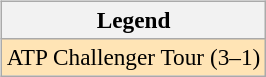<table>
<tr valign=top>
<td><br><table class=wikitable style=font-size:97%>
<tr>
<th>Legend</th>
</tr>
<tr bgcolor=moccasin>
<td>ATP Challenger Tour (3–1)</td>
</tr>
</table>
</td>
<td></td>
</tr>
</table>
